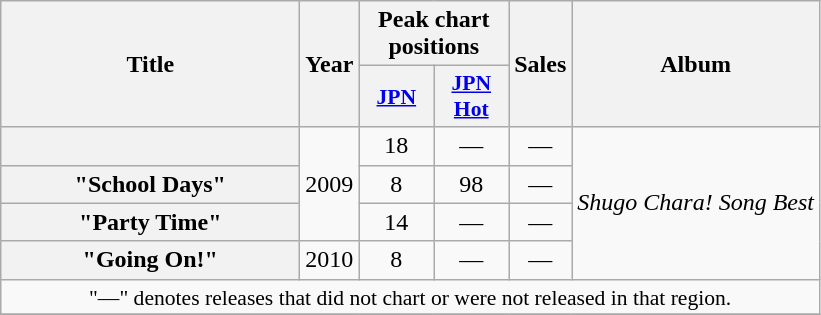<table class="wikitable plainrowheaders" style="text-align:center;">
<tr>
<th scope="col" rowspan="2" style="width:12em;">Title</th>
<th scope="col" rowspan="2">Year</th>
<th scope="col" colspan="2">Peak chart positions</th>
<th scope="col" rowspan="2">Sales</th>
<th scope="col" rowspan="2">Album</th>
</tr>
<tr>
<th scope="col" style="width:3em;font-size:90%;"><a href='#'>JPN</a></th>
<th scope="col" style="width:3em;font-size:90%;"><a href='#'>JPN<br>Hot</a><br></th>
</tr>
<tr>
<th scope="row"></th>
<td rowspan="3">2009</td>
<td>18</td>
<td>—</td>
<td>—</td>
<td rowspan="4"><em>Shugo Chara! Song Best</em></td>
</tr>
<tr>
<th scope="row">"School Days"</th>
<td>8</td>
<td>98</td>
<td>—</td>
</tr>
<tr>
<th scope="row">"Party Time"</th>
<td>14</td>
<td>—</td>
<td>—</td>
</tr>
<tr>
<th scope="row">"Going On!"</th>
<td>2010</td>
<td>8</td>
<td>—</td>
<td>—</td>
</tr>
<tr>
<td colspan="6" style="font-size:90%;">"—" denotes releases that did not chart or were not released in that region.</td>
</tr>
<tr>
</tr>
</table>
